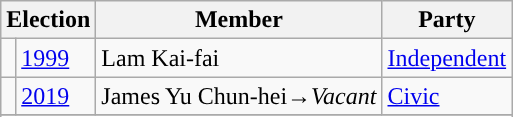<table class="wikitable">
<tr>
<th colspan="2">Election</th>
<th>Member</th>
<th>Party</th>
</tr>
<tr>
<td style="background-color: "></td>
<td><a href='#'>1999</a></td>
<td>Lam Kai-fai</td>
<td><a href='#'>Independent</a></td>
</tr>
<tr>
<td style="background-color: "></td>
<td><a href='#'>2019</a></td>
<td>James Yu Chun-hei→<em>Vacant</em></td>
<td><a href='#'>Civic</a></td>
</tr>
<tr>
</tr>
<tr>
</tr>
</table>
